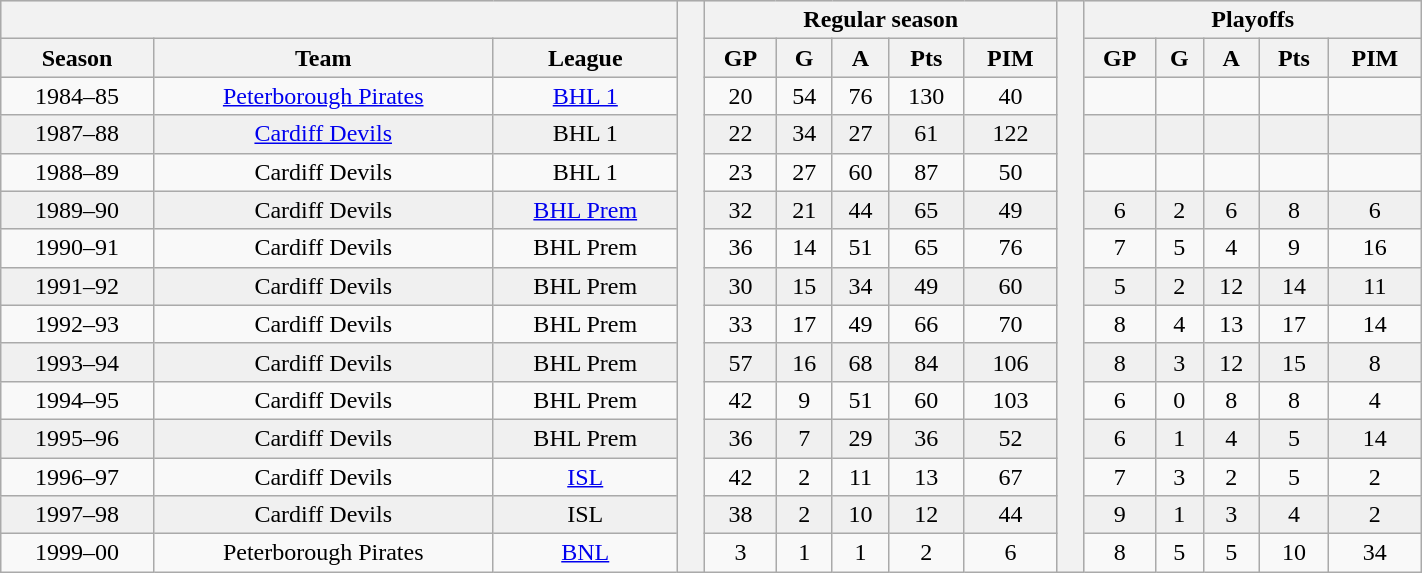<table class="wikitable"| BORDER="0" CELLPADDING="1" CELLSPACING="0" width="75%" style="text-align:center">
<tr bgcolor="#e0e0e0">
<th colspan="3" bgcolor="#ffffff"> </th>
<th rowspan="99" bgcolor="#ffffff"> </th>
<th colspan="5">Regular season</th>
<th rowspan="99" bgcolor="#ffffff"> </th>
<th colspan="5">Playoffs</th>
</tr>
<tr bgcolor="#e0e0e0">
<th>Season</th>
<th>Team</th>
<th>League</th>
<th>GP</th>
<th>G</th>
<th>A</th>
<th>Pts</th>
<th>PIM</th>
<th>GP</th>
<th>G</th>
<th>A</th>
<th>Pts</th>
<th>PIM</th>
</tr>
<tr ALIGN="center">
<td>1984–85</td>
<td><a href='#'>Peterborough Pirates</a></td>
<td><a href='#'>BHL 1</a></td>
<td>20</td>
<td>54</td>
<td>76</td>
<td>130</td>
<td>40</td>
<td></td>
<td></td>
<td></td>
<td></td>
<td></td>
</tr>
<tr ALIGN="center" bgcolor="#f0f0f0">
<td>1987–88</td>
<td><a href='#'>Cardiff Devils</a></td>
<td>BHL 1</td>
<td>22</td>
<td>34</td>
<td>27</td>
<td>61</td>
<td>122</td>
<td></td>
<td></td>
<td></td>
<td></td>
<td></td>
</tr>
<tr ALIGN="center">
<td>1988–89</td>
<td>Cardiff Devils</td>
<td>BHL 1</td>
<td>23</td>
<td>27</td>
<td>60</td>
<td>87</td>
<td>50</td>
<td></td>
<td></td>
<td></td>
<td></td>
<td></td>
</tr>
<tr ALIGN="center" bgcolor="#f0f0f0">
<td>1989–90</td>
<td>Cardiff Devils</td>
<td><a href='#'>BHL Prem</a></td>
<td>32</td>
<td>21</td>
<td>44</td>
<td>65</td>
<td>49</td>
<td>6</td>
<td>2</td>
<td>6</td>
<td>8</td>
<td>6</td>
</tr>
<tr ALIGN="center">
<td>1990–91</td>
<td>Cardiff Devils</td>
<td>BHL Prem</td>
<td>36</td>
<td>14</td>
<td>51</td>
<td>65</td>
<td>76</td>
<td>7</td>
<td>5</td>
<td>4</td>
<td>9</td>
<td>16</td>
</tr>
<tr ALIGN="center" bgcolor="#f0f0f0">
<td>1991–92</td>
<td>Cardiff Devils</td>
<td>BHL Prem</td>
<td>30</td>
<td>15</td>
<td>34</td>
<td>49</td>
<td>60</td>
<td>5</td>
<td>2</td>
<td>12</td>
<td>14</td>
<td>11</td>
</tr>
<tr ALIGN="center">
<td>1992–93</td>
<td>Cardiff Devils</td>
<td>BHL Prem</td>
<td>33</td>
<td>17</td>
<td>49</td>
<td>66</td>
<td>70</td>
<td>8</td>
<td>4</td>
<td>13</td>
<td>17</td>
<td>14</td>
</tr>
<tr ALIGN="center" bgcolor="#f0f0f0">
<td>1993–94</td>
<td>Cardiff Devils</td>
<td>BHL Prem</td>
<td>57</td>
<td>16</td>
<td>68</td>
<td>84</td>
<td>106</td>
<td>8</td>
<td>3</td>
<td>12</td>
<td>15</td>
<td>8</td>
</tr>
<tr ALIGN="center">
<td>1994–95</td>
<td>Cardiff Devils</td>
<td>BHL Prem</td>
<td>42</td>
<td>9</td>
<td>51</td>
<td>60</td>
<td>103</td>
<td>6</td>
<td>0</td>
<td>8</td>
<td>8</td>
<td>4</td>
</tr>
<tr ALIGN="center" bgcolor="#f0f0f0">
<td>1995–96</td>
<td>Cardiff Devils</td>
<td>BHL Prem</td>
<td>36</td>
<td>7</td>
<td>29</td>
<td>36</td>
<td>52</td>
<td>6</td>
<td>1</td>
<td>4</td>
<td>5</td>
<td>14</td>
</tr>
<tr ALIGN="center">
<td>1996–97</td>
<td>Cardiff Devils</td>
<td><a href='#'>ISL</a></td>
<td>42</td>
<td>2</td>
<td>11</td>
<td>13</td>
<td>67</td>
<td>7</td>
<td>3</td>
<td>2</td>
<td>5</td>
<td>2</td>
</tr>
<tr ALIGN="center" bgcolor="#f0f0f0">
<td>1997–98</td>
<td>Cardiff Devils</td>
<td>ISL</td>
<td>38</td>
<td>2</td>
<td>10</td>
<td>12</td>
<td>44</td>
<td>9</td>
<td>1</td>
<td>3</td>
<td>4</td>
<td>2</td>
</tr>
<tr ALIGN="center">
<td>1999–00</td>
<td>Peterborough Pirates</td>
<td><a href='#'>BNL</a></td>
<td>3</td>
<td>1</td>
<td>1</td>
<td>2</td>
<td>6</td>
<td>8</td>
<td>5</td>
<td>5</td>
<td>10</td>
<td>34</td>
</tr>
</table>
